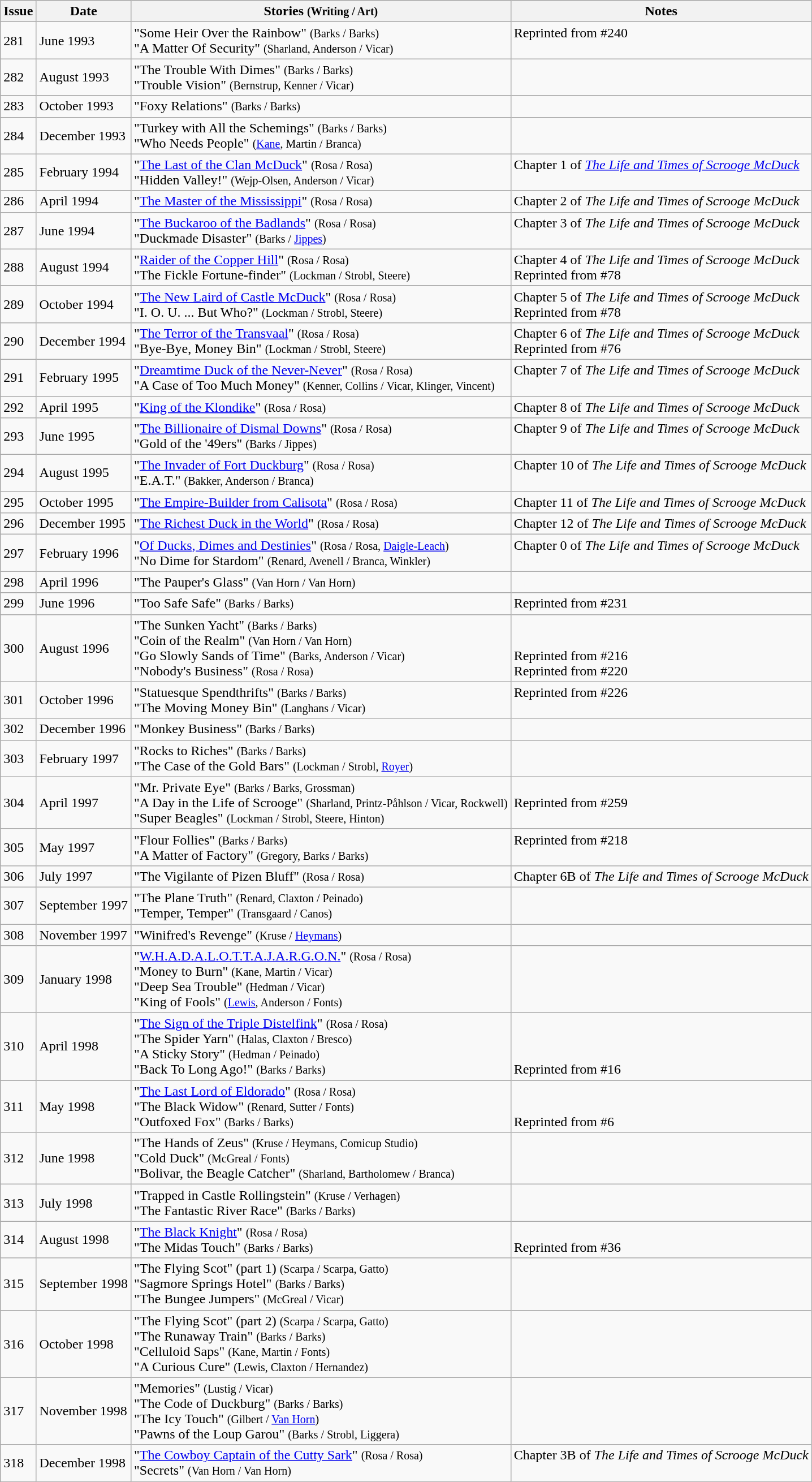<table class="wikitable">
<tr>
<th>Issue</th>
<th>Date</th>
<th>Stories <small>(Writing / Art)</small></th>
<th>Notes</th>
</tr>
<tr>
<td>281</td>
<td>June 1993</td>
<td>"Some Heir Over the Rainbow" <small>(Barks / Barks)</small> <br> "A Matter Of Security" <small>(Sharland, Anderson / Vicar)</small></td>
<td>Reprinted from #240 <br>  </td>
</tr>
<tr>
<td>282</td>
<td>August 1993</td>
<td>"The Trouble With Dimes" <small>(Barks / Barks)</small> <br> "Trouble Vision" <small>(Bernstrup, Kenner / Vicar)</small></td>
<td></td>
</tr>
<tr>
<td>283</td>
<td>October 1993</td>
<td>"Foxy Relations" <small>(Barks / Barks)</small></td>
<td></td>
</tr>
<tr>
<td>284</td>
<td>December 1993</td>
<td>"Turkey with All the Schemings" <small>(Barks / Barks)</small> <br> "Who Needs People" <small>(<a href='#'>Kane</a>, Martin / Branca)</small></td>
<td></td>
</tr>
<tr>
<td>285</td>
<td>February 1994</td>
<td>"<a href='#'>The Last of the Clan McDuck</a>" <small>(Rosa / Rosa)</small> <br> "Hidden Valley!" <small>(Wejp-Olsen, Anderson / Vicar)</small></td>
<td>Chapter 1 of <em><a href='#'>The Life and Times of Scrooge McDuck</a></em> <br>  </td>
</tr>
<tr>
<td>286</td>
<td>April 1994</td>
<td>"<a href='#'>The Master of the Mississippi</a>" <small>(Rosa / Rosa)</small></td>
<td>Chapter 2 of <em>The Life and Times of Scrooge McDuck</em></td>
</tr>
<tr>
<td>287</td>
<td>June 1994</td>
<td>"<a href='#'>The Buckaroo of the Badlands</a>" <small>(Rosa / Rosa)</small> <br> "Duckmade Disaster" <small>(Barks / <a href='#'>Jippes</a>)</small></td>
<td>Chapter 3 of <em>The Life and Times of Scrooge McDuck</em> <br>  </td>
</tr>
<tr>
<td>288</td>
<td>August 1994</td>
<td>"<a href='#'>Raider of the Copper Hill</a>" <small>(Rosa / Rosa)</small> <br> "The Fickle Fortune-finder" <small>(Lockman / Strobl, Steere)</small></td>
<td>Chapter 4 of <em>The Life and Times of Scrooge McDuck</em> <br> Reprinted from #78</td>
</tr>
<tr>
<td>289</td>
<td>October 1994</td>
<td>"<a href='#'>The New Laird of Castle McDuck</a>" <small>(Rosa / Rosa)</small> <br> "I. O. U. ... But Who?" <small>(Lockman / Strobl, Steere)</small></td>
<td>Chapter 5 of <em>The Life and Times of Scrooge McDuck</em> <br> Reprinted from #78</td>
</tr>
<tr>
<td>290</td>
<td>December 1994</td>
<td>"<a href='#'>The Terror of the Transvaal</a>" <small>(Rosa / Rosa)</small> <br> "Bye-Bye, Money Bin" <small>(Lockman / Strobl, Steere)</small></td>
<td>Chapter 6 of <em>The Life and Times of Scrooge McDuck</em> <br> Reprinted from #76</td>
</tr>
<tr>
<td>291</td>
<td>February 1995</td>
<td>"<a href='#'>Dreamtime Duck of the Never-Never</a>" <small>(Rosa / Rosa)</small> <br> "A Case of Too Much Money" <small>(Kenner, Collins / Vicar, Klinger, Vincent)</small></td>
<td>Chapter 7 of <em>The Life and Times of Scrooge McDuck</em> <br>  </td>
</tr>
<tr>
<td>292</td>
<td>April 1995</td>
<td>"<a href='#'>King of the Klondike</a>" <small>(Rosa / Rosa)</small></td>
<td>Chapter 8 of <em>The Life and Times of Scrooge McDuck</em></td>
</tr>
<tr>
<td>293</td>
<td>June 1995</td>
<td>"<a href='#'>The Billionaire of Dismal Downs</a>" <small>(Rosa / Rosa)</small> <br> "Gold of the '49ers" <small>(Barks / Jippes)</small></td>
<td>Chapter 9 of <em>The Life and Times of Scrooge McDuck</em> <br>  </td>
</tr>
<tr>
<td>294</td>
<td>August 1995</td>
<td>"<a href='#'>The Invader of Fort Duckburg</a>" <small>(Rosa / Rosa)</small> <br> "E.A.T." <small>(Bakker, Anderson / Branca)</small></td>
<td>Chapter 10 of <em>The Life and Times of Scrooge McDuck</em> <br>  </td>
</tr>
<tr>
<td>295</td>
<td>October 1995</td>
<td>"<a href='#'>The Empire-Builder from Calisota</a>" <small>(Rosa / Rosa)</small></td>
<td>Chapter 11 of <em>The Life and Times of Scrooge McDuck</em></td>
</tr>
<tr>
<td>296</td>
<td>December 1995</td>
<td>"<a href='#'>The Richest Duck in the World</a>" <small>(Rosa / Rosa)</small></td>
<td>Chapter 12 of <em>The Life and Times of Scrooge McDuck</em></td>
</tr>
<tr>
<td>297</td>
<td>February 1996</td>
<td>"<a href='#'>Of Ducks, Dimes and Destinies</a>" <small>(Rosa / Rosa, <a href='#'>Daigle-Leach</a>)</small> <br> "No Dime for Stardom" <small>(Renard, Avenell / Branca, Winkler)</small></td>
<td>Chapter 0 of <em>The Life and Times of Scrooge McDuck</em> <br>  </td>
</tr>
<tr>
<td>298</td>
<td>April 1996</td>
<td>"The Pauper's Glass" <small>(Van Horn / Van Horn)</small></td>
<td></td>
</tr>
<tr>
<td>299</td>
<td>June 1996</td>
<td>"Too Safe Safe" <small>(Barks / Barks)</small></td>
<td>Reprinted from #231</td>
</tr>
<tr>
<td>300</td>
<td>August 1996</td>
<td>"The Sunken Yacht" <small>(Barks / Barks)</small> <br> "Coin of the Realm" <small>(Van Horn / Van Horn)</small> <br> "Go Slowly Sands of Time" <small>(Barks, Anderson / Vicar)</small> <br> "Nobody's Business" <small>(Rosa / Rosa)</small></td>
<td><br>   <br> Reprinted from #216 <br> Reprinted from #220</td>
</tr>
<tr>
<td>301</td>
<td>October 1996</td>
<td>"Statuesque Spendthrifts" <small>(Barks / Barks)</small> <br> "The Moving Money Bin" <small>(Langhans / Vicar)</small></td>
<td>Reprinted from #226 <br>  </td>
</tr>
<tr>
<td>302</td>
<td>December 1996</td>
<td>"Monkey Business" <small>(Barks / Barks)</small></td>
<td></td>
</tr>
<tr>
<td>303</td>
<td>February 1997</td>
<td>"Rocks to Riches" <small>(Barks / Barks)</small> <br> "The Case of the Gold Bars" <small>(Lockman / Strobl, <a href='#'>Royer</a>)</small></td>
<td></td>
</tr>
<tr>
<td>304</td>
<td>April 1997</td>
<td>"Mr. Private Eye" <small>(Barks / Barks, Grossman)</small> <br> "A Day in the Life of Scrooge" <small>(Sharland, Printz-Påhlson / Vicar, Rockwell)</small> <br> "Super Beagles" <small>(Lockman / Strobl, Steere, Hinton)</small></td>
<td><br> Reprinted from #259 <br>  </td>
</tr>
<tr>
<td>305</td>
<td>May 1997</td>
<td>"Flour Follies" <small>(Barks / Barks)</small> <br> "A Matter of Factory" <small>(Gregory, Barks / Barks)</small></td>
<td>Reprinted from #218 <br>  </td>
</tr>
<tr>
<td>306</td>
<td>July 1997</td>
<td>"The Vigilante of Pizen Bluff" <small>(Rosa / Rosa)</small></td>
<td>Chapter 6B of <em>The Life and Times of Scrooge McDuck</em></td>
</tr>
<tr>
<td>307</td>
<td>September 1997</td>
<td>"The Plane Truth" <small>(Renard, Claxton / Peinado)</small> <br> "Temper, Temper" <small>(Transgaard / Canos)</small></td>
<td></td>
</tr>
<tr>
<td>308</td>
<td>November 1997</td>
<td>"Winifred's Revenge" <small>(Kruse / <a href='#'>Heymans</a>)</small></td>
<td></td>
</tr>
<tr>
<td>309</td>
<td>January 1998</td>
<td>"<a href='#'>W.H.A.D.A.L.O.T.T.A.J.A.R.G.O.N.</a>" <small>(Rosa / Rosa)</small> <br> "Money to Burn" <small>(Kane, Martin / Vicar)</small> <br> "Deep Sea Trouble" <small>(Hedman / Vicar)</small> <br> "King of Fools" <small>(<a href='#'>Lewis</a>, Anderson / Fonts)</small></td>
<td></td>
</tr>
<tr>
<td>310</td>
<td>April 1998</td>
<td>"<a href='#'>The Sign of the Triple Distelfink</a>" <small>(Rosa / Rosa)</small> <br> "The Spider Yarn" <small>(Halas, Claxton / Bresco)</small> <br> "A Sticky Story" <small>(Hedman / Peinado)</small> <br> "Back To Long Ago!" <small>(Barks / Barks)</small></td>
<td><br>   <br>   <br> Reprinted from #16</td>
</tr>
<tr>
<td>311</td>
<td>May 1998</td>
<td>"<a href='#'>The Last Lord of Eldorado</a>" <small>(Rosa / Rosa)</small> <br> "The Black Widow" <small>(Renard, Sutter / Fonts)</small> <br> "Outfoxed Fox" <small>(Barks / Barks)</small></td>
<td><br>   <br> Reprinted from #6</td>
</tr>
<tr>
<td>312</td>
<td>June 1998</td>
<td>"The Hands of Zeus" <small>(Kruse / Heymans, Comicup Studio)</small> <br> "Cold Duck" <small>(McGreal / Fonts)</small> <br> "Bolivar, the Beagle Catcher" <small>(Sharland, Bartholomew / Branca)</small></td>
<td></td>
</tr>
<tr>
<td>313</td>
<td>July 1998</td>
<td>"Trapped in Castle Rollingstein" <small>(Kruse / Verhagen)</small> <br> "The Fantastic River Race" <small>(Barks / Barks)</small></td>
<td></td>
</tr>
<tr>
<td>314</td>
<td>August 1998</td>
<td>"<a href='#'>The Black Knight</a>" <small>(Rosa / Rosa)</small> <br> "The Midas Touch" <small>(Barks / Barks)</small></td>
<td><br> Reprinted from #36</td>
</tr>
<tr>
<td>315</td>
<td>September 1998</td>
<td>"The Flying Scot" (part 1) <small>(Scarpa / Scarpa, Gatto)</small> <br> "Sagmore Springs Hotel" <small>(Barks / Barks)</small> <br> "The Bungee Jumpers" <small>(McGreal / Vicar)</small></td>
<td></td>
</tr>
<tr>
<td>316</td>
<td>October 1998</td>
<td>"The Flying Scot" (part 2) <small>(Scarpa / Scarpa, Gatto)</small> <br> "The Runaway Train" <small>(Barks / Barks)</small> <br> "Celluloid Saps" <small>(Kane, Martin / Fonts)</small> <br> "A Curious Cure" <small>(Lewis, Claxton / Hernandez)</small></td>
<td></td>
</tr>
<tr>
<td>317</td>
<td>November 1998</td>
<td>"Memories" <small>(Lustig / Vicar)</small> <br> "The Code of Duckburg" <small>(Barks / Barks)</small> <br> "The Icy Touch" <small>(Gilbert / <a href='#'>Van Horn</a>)</small> <br> "Pawns of the Loup Garou" <small>(Barks / Strobl, Liggera)</small></td>
<td></td>
</tr>
<tr>
<td>318</td>
<td>December 1998</td>
<td>"<a href='#'>The Cowboy Captain of the Cutty Sark</a>" <small>(Rosa / Rosa)</small> <br> "Secrets" <small>(Van Horn / Van Horn)</small></td>
<td>Chapter 3B of <em>The Life and Times of Scrooge McDuck</em> <br>  </td>
</tr>
</table>
